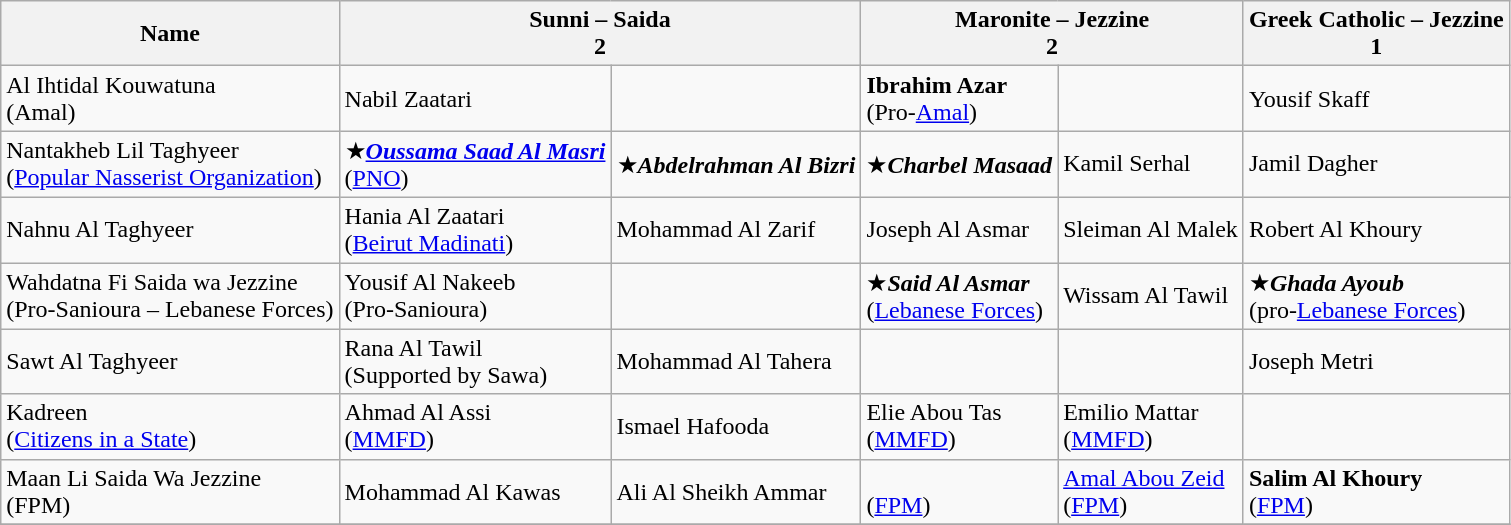<table class="wikitable">
<tr>
<th>Name</th>
<th colspan="2">Sunni – Saida<br>2</th>
<th colspan="2">Maronite – Jezzine<br>2</th>
<th>Greek Catholic – Jezzine<br>1</th>
</tr>
<tr>
<td>Al Ihtidal Kouwatuna<br>(Amal)</td>
<td>Nabil Zaatari</td>
<td></td>
<td><strong>Ibrahim Azar</strong><br>(Pro-<a href='#'>Amal</a>)</td>
<td></td>
<td>Yousif Skaff</td>
</tr>
<tr>
<td>Nantakheb Lil Taghyeer<br>(<a href='#'>Popular Nasserist Organization</a>)</td>
<td>★<strong><em><a href='#'>Oussama Saad Al Masri</a></em></strong><br>(<a href='#'>PNO</a>)</td>
<td>★<strong><em>Abdelrahman Al Bizri</em></strong></td>
<td>★<strong><em>Charbel Masaad</em></strong></td>
<td>Kamil Serhal</td>
<td>Jamil Dagher</td>
</tr>
<tr>
<td>Nahnu Al Taghyeer</td>
<td>Hania Al Zaatari<br>(<a href='#'>Beirut Madinati</a>)</td>
<td>Mohammad Al Zarif</td>
<td>Joseph Al Asmar</td>
<td>Sleiman Al Malek</td>
<td>Robert Al Khoury</td>
</tr>
<tr>
<td>Wahdatna Fi Saida wa Jezzine<br>(Pro-Sanioura – Lebanese Forces)</td>
<td>Yousif Al Nakeeb<br>(Pro-Sanioura)</td>
<td></td>
<td>★<strong><em>Said Al Asmar</em></strong><br>(<a href='#'>Lebanese Forces</a>)</td>
<td>Wissam Al Tawil</td>
<td>★<strong><em>Ghada Ayoub</em></strong><br>(pro-<a href='#'>Lebanese Forces</a>)</td>
</tr>
<tr>
<td>Sawt Al Taghyeer</td>
<td>Rana Al Tawil<br>(Supported by Sawa)</td>
<td>Mohammad Al Tahera</td>
<td></td>
<td></td>
<td>Joseph Metri</td>
</tr>
<tr>
<td>Kadreen<br>(<a href='#'>Citizens in a State</a>)</td>
<td>Ahmad Al Assi<br>(<a href='#'>MMFD</a>)</td>
<td>Ismael Hafooda</td>
<td>Elie Abou Tas<br>(<a href='#'>MMFD</a>)</td>
<td>Emilio Mattar<br>(<a href='#'>MMFD</a>)</td>
<td></td>
</tr>
<tr>
<td>Maan Li Saida Wa Jezzine<br>(FPM)</td>
<td>Mohammad Al Kawas</td>
<td>Ali Al Sheikh Ammar</td>
<td><strong></strong><br>(<a href='#'>FPM</a>)</td>
<td><a href='#'>Amal Abou Zeid</a><br>(<a href='#'>FPM</a>)</td>
<td><strong>Salim Al Khoury</strong><br>(<a href='#'>FPM</a>)</td>
</tr>
<tr>
</tr>
</table>
